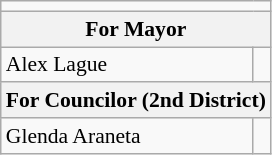<table class=wikitable style="font-size:90%">
<tr>
<td colspan=4 bgcolor=></td>
</tr>
<tr>
<th colspan=3>For Mayor</th>
</tr>
<tr>
<td>Alex Lague</td>
<td></td>
</tr>
<tr>
<th colspan=3>For Councilor (2nd District)</th>
</tr>
<tr>
<td>Glenda Araneta</td>
<td></td>
</tr>
</table>
